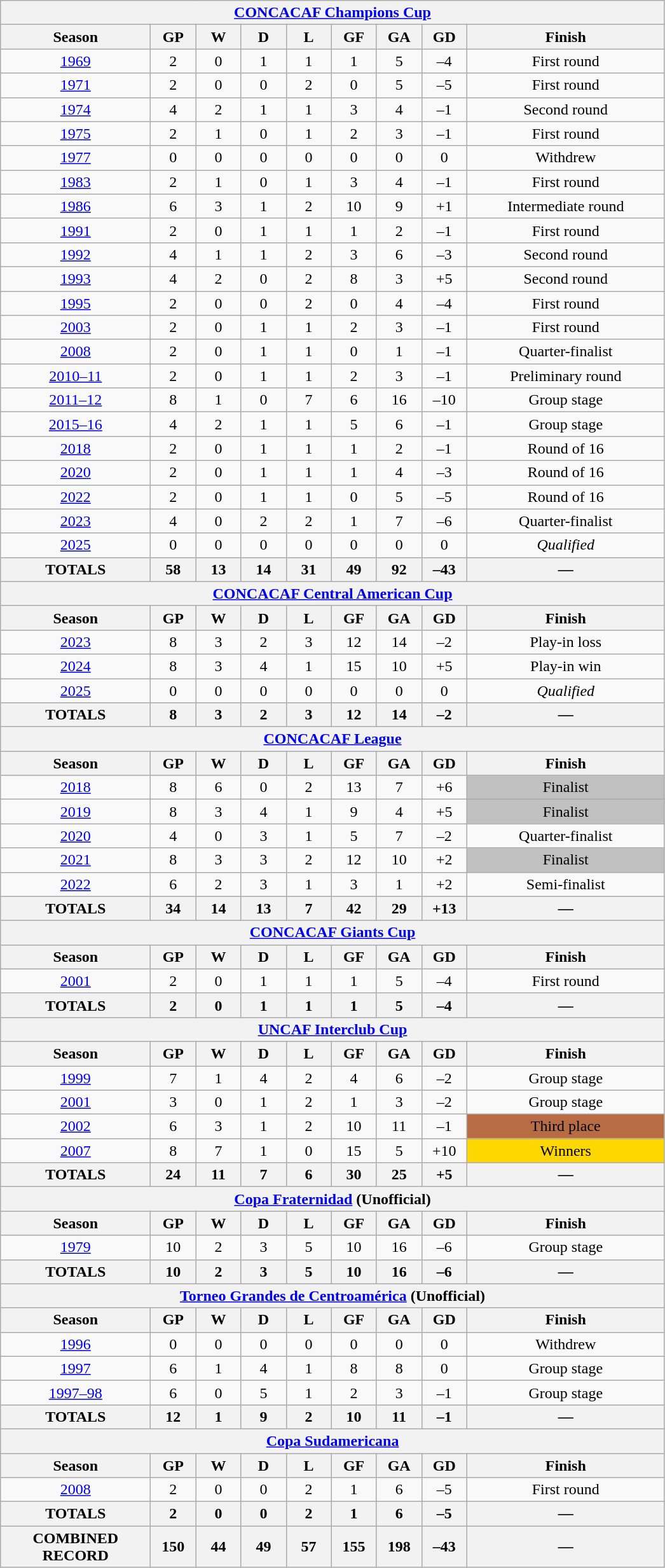<table class="wikitable">
<tr>
<th colspan=9><a href='#'>CONCACAF Champions Cup</a></th>
</tr>
<tr>
<th width=150>Season</th>
<th width=40>GP</th>
<th width=40>W</th>
<th width=40>D</th>
<th width=40>L</th>
<th width=40>GF</th>
<th width=40>GA</th>
<th width=40>GD</th>
<th width=200>Finish</th>
</tr>
<tr align=center>
<td><a href='#'>1969</a></td>
<td>2</td>
<td>0</td>
<td>1</td>
<td>1</td>
<td>1</td>
<td>5</td>
<td>–4</td>
<td>First round</td>
</tr>
<tr align=center>
<td><a href='#'>1971</a></td>
<td>2</td>
<td>0</td>
<td>0</td>
<td>2</td>
<td>0</td>
<td>5</td>
<td>–5</td>
<td>First round</td>
</tr>
<tr align=center>
<td><a href='#'>1974</a></td>
<td>4</td>
<td>2</td>
<td>1</td>
<td>1</td>
<td>3</td>
<td>4</td>
<td>–1</td>
<td>Second round</td>
</tr>
<tr align=center>
<td><a href='#'>1975</a></td>
<td>2</td>
<td>1</td>
<td>0</td>
<td>1</td>
<td>2</td>
<td>3</td>
<td>–1</td>
<td>First round</td>
</tr>
<tr align=center>
<td><a href='#'>1977</a></td>
<td>0</td>
<td>0</td>
<td>0</td>
<td>0</td>
<td>0</td>
<td>0</td>
<td>0</td>
<td>Withdrew</td>
</tr>
<tr align=center>
<td><a href='#'>1983</a></td>
<td>2</td>
<td>1</td>
<td>0</td>
<td>1</td>
<td>3</td>
<td>4</td>
<td>–1</td>
<td>First round</td>
</tr>
<tr align=center>
<td><a href='#'>1986</a></td>
<td>6</td>
<td>3</td>
<td>1</td>
<td>2</td>
<td>10</td>
<td>9</td>
<td>+1</td>
<td>Intermediate round</td>
</tr>
<tr align=center>
<td><a href='#'>1991</a></td>
<td>2</td>
<td>0</td>
<td>1</td>
<td>1</td>
<td>1</td>
<td>2</td>
<td>–1</td>
<td>First round</td>
</tr>
<tr align=center>
<td><a href='#'>1992</a></td>
<td>4</td>
<td>1</td>
<td>1</td>
<td>2</td>
<td>3</td>
<td>6</td>
<td>–3</td>
<td>Second round</td>
</tr>
<tr align=center>
<td><a href='#'>1993</a></td>
<td>4</td>
<td>2</td>
<td>0</td>
<td>2</td>
<td>8</td>
<td>3</td>
<td>+5</td>
<td>Second round</td>
</tr>
<tr align=center>
<td><a href='#'>1995</a></td>
<td>2</td>
<td>0</td>
<td>0</td>
<td>2</td>
<td>0</td>
<td>4</td>
<td>–4</td>
<td>First round</td>
</tr>
<tr align=center>
<td><a href='#'>2003</a></td>
<td>2</td>
<td>0</td>
<td>1</td>
<td>1</td>
<td>2</td>
<td>3</td>
<td>–1</td>
<td>First round</td>
</tr>
<tr align=center>
<td><a href='#'>2008</a></td>
<td>2</td>
<td>0</td>
<td>1</td>
<td>1</td>
<td>0</td>
<td>1</td>
<td>–1</td>
<td>Quarter-finalist</td>
</tr>
<tr align=center>
<td><a href='#'>2010–11</a></td>
<td>2</td>
<td>0</td>
<td>1</td>
<td>1</td>
<td>2</td>
<td>3</td>
<td>–1</td>
<td>Preliminary round</td>
</tr>
<tr align=center>
<td><a href='#'>2011–12</a></td>
<td>8</td>
<td>1</td>
<td>0</td>
<td>7</td>
<td>6</td>
<td>16</td>
<td>–10</td>
<td>Group stage</td>
</tr>
<tr align=center>
<td><a href='#'>2015–16</a></td>
<td>4</td>
<td>2</td>
<td>1</td>
<td>1</td>
<td>5</td>
<td>6</td>
<td>–1</td>
<td>Group stage</td>
</tr>
<tr align=center>
<td><a href='#'>2018</a></td>
<td>2</td>
<td>0</td>
<td>1</td>
<td>1</td>
<td>1</td>
<td>2</td>
<td>–1</td>
<td>Round of 16</td>
</tr>
<tr align=center>
<td><a href='#'>2020</a></td>
<td>2</td>
<td>0</td>
<td>1</td>
<td>1</td>
<td>1</td>
<td>4</td>
<td>–3</td>
<td>Round of 16</td>
</tr>
<tr align=center>
<td><a href='#'>2022</a></td>
<td>2</td>
<td>0</td>
<td>1</td>
<td>1</td>
<td>0</td>
<td>5</td>
<td>–5</td>
<td>Round of 16</td>
</tr>
<tr align=center>
<td><a href='#'>2023</a></td>
<td>4</td>
<td>0</td>
<td>2</td>
<td>2</td>
<td>1</td>
<td>7</td>
<td>–6</td>
<td>Quarter-finalist</td>
</tr>
<tr align=center>
<td><a href='#'>2025</a></td>
<td>0</td>
<td>0</td>
<td>0</td>
<td>0</td>
<td>0</td>
<td>0</td>
<td>0</td>
<td><em>Qualified</em></td>
</tr>
<tr>
<th>TOTALS</th>
<th>58</th>
<th>13</th>
<th>14</th>
<th>31</th>
<th>49</th>
<th>92</th>
<th>–43</th>
<th>—</th>
</tr>
<tr>
<th colspan=9><a href='#'>CONCACAF Central American Cup</a></th>
</tr>
<tr>
<th>Season</th>
<th>GP</th>
<th>W</th>
<th>D</th>
<th>L</th>
<th>GF</th>
<th>GA</th>
<th>GD</th>
<th>Finish</th>
</tr>
<tr align=center>
<td><a href='#'>2023</a></td>
<td>8</td>
<td>3</td>
<td>2</td>
<td>3</td>
<td>12</td>
<td>14</td>
<td>–2</td>
<td>Play-in loss</td>
</tr>
<tr align=center>
<td><a href='#'>2024</a></td>
<td>8</td>
<td>3</td>
<td>4</td>
<td>1</td>
<td>15</td>
<td>10</td>
<td>+5</td>
<td>Play-in win</td>
</tr>
<tr align=center>
<td><a href='#'>2025</a></td>
<td>0</td>
<td>0</td>
<td>0</td>
<td>0</td>
<td>0</td>
<td>0</td>
<td>0</td>
<td><em>Qualified</em></td>
</tr>
<tr>
<th>TOTALS</th>
<th>8</th>
<th>3</th>
<th>2</th>
<th>3</th>
<th>12</th>
<th>14</th>
<th>–2</th>
<th>—</th>
</tr>
<tr>
<th colspan=9><a href='#'>CONCACAF League</a></th>
</tr>
<tr>
<th>Season</th>
<th>GP</th>
<th>W</th>
<th>D</th>
<th>L</th>
<th>GF</th>
<th>GA</th>
<th>GD</th>
<th>Finish</th>
</tr>
<tr align=center>
<td><a href='#'>2018</a></td>
<td>8</td>
<td>6</td>
<td>0</td>
<td>2</td>
<td>13</td>
<td>7</td>
<td>+6</td>
<td bgcolor=silver>Finalist</td>
</tr>
<tr align=center>
<td><a href='#'>2019</a></td>
<td>8</td>
<td>3</td>
<td>4</td>
<td>1</td>
<td>9</td>
<td>4</td>
<td>+5</td>
<td bgcolor=silver>Finalist</td>
</tr>
<tr align=center>
<td><a href='#'>2020</a></td>
<td>4</td>
<td>0</td>
<td>3</td>
<td>1</td>
<td>5</td>
<td>7</td>
<td>–2</td>
<td>Quarter-finalist</td>
</tr>
<tr align=center>
<td><a href='#'>2021</a></td>
<td>8</td>
<td>3</td>
<td>3</td>
<td>2</td>
<td>12</td>
<td>10</td>
<td>+2</td>
<td bgcolor=silver>Finalist</td>
</tr>
<tr align=center>
<td><a href='#'>2022</a></td>
<td>6</td>
<td>2</td>
<td>3</td>
<td>1</td>
<td>3</td>
<td>1</td>
<td>+2</td>
<td>Semi-finalist</td>
</tr>
<tr>
<th>TOTALS</th>
<th>34</th>
<th>14</th>
<th>13</th>
<th>7</th>
<th>42</th>
<th>29</th>
<th>+13</th>
<th>—</th>
</tr>
<tr>
<th colspan=9><a href='#'>CONCACAF Giants Cup</a></th>
</tr>
<tr>
<th>Season</th>
<th>GP</th>
<th>W</th>
<th>D</th>
<th>L</th>
<th>GF</th>
<th>GA</th>
<th>GD</th>
<th>Finish</th>
</tr>
<tr align=center>
<td><a href='#'>2001</a></td>
<td>2</td>
<td>0</td>
<td>1</td>
<td>1</td>
<td>1</td>
<td>5</td>
<td>–4</td>
<td>First round</td>
</tr>
<tr>
<th>TOTALS</th>
<th>2</th>
<th>0</th>
<th>1</th>
<th>1</th>
<th>1</th>
<th>5</th>
<th>–4</th>
<th>—</th>
</tr>
<tr>
<th colspan=9><a href='#'>UNCAF Interclub Cup</a></th>
</tr>
<tr>
<th>Season</th>
<th>GP</th>
<th>W</th>
<th>D</th>
<th>L</th>
<th>GF</th>
<th>GA</th>
<th>GD</th>
<th>Finish</th>
</tr>
<tr align=center>
<td><a href='#'>1999</a></td>
<td>7</td>
<td>1</td>
<td>4</td>
<td>2</td>
<td>4</td>
<td>6</td>
<td>–2</td>
<td>Group stage</td>
</tr>
<tr align=center>
<td><a href='#'>2001</a></td>
<td>3</td>
<td>0</td>
<td>1</td>
<td>2</td>
<td>1</td>
<td>3</td>
<td>–2</td>
<td>Group stage</td>
</tr>
<tr align=center>
<td><a href='#'>2002</a></td>
<td>6</td>
<td>3</td>
<td>1</td>
<td>2</td>
<td>10</td>
<td>11</td>
<td>–1</td>
<td bgcolor=B86C44>Third place</td>
</tr>
<tr align=center>
<td><a href='#'>2007</a></td>
<td>8</td>
<td>7</td>
<td>1</td>
<td>0</td>
<td>15</td>
<td>5</td>
<td>+10</td>
<td bgcolor=gold>Winners</td>
</tr>
<tr>
<th>TOTALS</th>
<th>24</th>
<th>11</th>
<th>7</th>
<th>6</th>
<th>30</th>
<th>25</th>
<th>+5</th>
<th>—</th>
</tr>
<tr>
<th colspan=9><a href='#'>Copa Fraternidad</a> (Unofficial)</th>
</tr>
<tr>
<th>Season</th>
<th>GP</th>
<th>W</th>
<th>D</th>
<th>L</th>
<th>GF</th>
<th>GA</th>
<th>GD</th>
<th>Finish</th>
</tr>
<tr align=center>
<td><a href='#'>1979</a></td>
<td>10</td>
<td>2</td>
<td>3</td>
<td>5</td>
<td>10</td>
<td>16</td>
<td>–6</td>
<td>Group stage</td>
</tr>
<tr>
<th>TOTALS</th>
<th>10</th>
<th>2</th>
<th>3</th>
<th>5</th>
<th>10</th>
<th>16</th>
<th>–6</th>
<th>—</th>
</tr>
<tr>
<th colspan=9><a href='#'>Torneo Grandes de Centroamérica</a> (Unofficial)</th>
</tr>
<tr>
<th>Season</th>
<th>GP</th>
<th>W</th>
<th>D</th>
<th>L</th>
<th>GF</th>
<th>GA</th>
<th>GD</th>
<th>Finish</th>
</tr>
<tr align=center>
<td><a href='#'>1996</a></td>
<td>0</td>
<td>0</td>
<td>0</td>
<td>0</td>
<td>0</td>
<td>0</td>
<td>0</td>
<td>Withdrew</td>
</tr>
<tr align=center>
<td><a href='#'>1997</a></td>
<td>6</td>
<td>1</td>
<td>4</td>
<td>1</td>
<td>8</td>
<td>8</td>
<td>0</td>
<td>Group stage</td>
</tr>
<tr align=center>
<td><a href='#'>1997–98</a></td>
<td>6</td>
<td>0</td>
<td>5</td>
<td>1</td>
<td>2</td>
<td>3</td>
<td>–1</td>
<td>Group stage</td>
</tr>
<tr>
<th>TOTALS</th>
<th>12</th>
<th>1</th>
<th>9</th>
<th>2</th>
<th>10</th>
<th>11</th>
<th>–1</th>
<th>—</th>
</tr>
<tr>
<th colspan=9><a href='#'>Copa Sudamericana</a></th>
</tr>
<tr>
<th>Season</th>
<th>GP</th>
<th>W</th>
<th>D</th>
<th>L</th>
<th>GF</th>
<th>GA</th>
<th>GD</th>
<th>Finish</th>
</tr>
<tr align=center>
<td><a href='#'>2008</a></td>
<td>2</td>
<td>0</td>
<td>0</td>
<td>2</td>
<td>1</td>
<td>6</td>
<td>–5</td>
<td>First round</td>
</tr>
<tr>
<th>TOTALS</th>
<th>2</th>
<th>0</th>
<th>0</th>
<th>2</th>
<th>1</th>
<th>6</th>
<th>–5</th>
<th>—</th>
</tr>
<tr>
<th>COMBINED RECORD</th>
<th>150</th>
<th>44</th>
<th>49</th>
<th>57</th>
<th>155</th>
<th>198</th>
<th>–43</th>
<th>—</th>
</tr>
</table>
